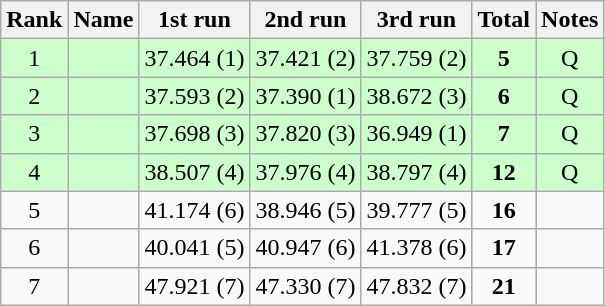<table class="sortable wikitable" style="text-align:center;">
<tr>
<th>Rank</th>
<th>Name</th>
<th>1st run</th>
<th>2nd run</th>
<th>3rd run</th>
<th>Total</th>
<th>Notes</th>
</tr>
<tr bgcolor=ccffcc>
<td>1</td>
<td align=left></td>
<td>37.464 (1)</td>
<td>37.421 (2)</td>
<td>37.759 (2)</td>
<td><strong>5</strong></td>
<td>Q</td>
</tr>
<tr bgcolor=ccffcc>
<td>2</td>
<td align=left></td>
<td>37.593 (2)</td>
<td>37.390 (1)</td>
<td>38.672 (3)</td>
<td><strong>6</strong></td>
<td>Q</td>
</tr>
<tr bgcolor=ccffcc>
<td>3</td>
<td align=left></td>
<td>37.698 (3)</td>
<td>37.820 (3)</td>
<td>36.949 (1)</td>
<td><strong>7</strong></td>
<td>Q</td>
</tr>
<tr bgcolor=ccffcc>
<td>4</td>
<td align=left></td>
<td>38.507 (4)</td>
<td>37.976 (4)</td>
<td>38.797 (4)</td>
<td><strong>12</strong></td>
<td>Q</td>
</tr>
<tr>
<td>5</td>
<td align=left></td>
<td>41.174 (6)</td>
<td>38.946 (5)</td>
<td>39.777 (5)</td>
<td><strong>16</strong></td>
<td></td>
</tr>
<tr>
<td>6</td>
<td align=left></td>
<td>40.041 (5)</td>
<td>40.947 (6)</td>
<td>41.378 (6)</td>
<td><strong>17</strong></td>
<td></td>
</tr>
<tr>
<td>7</td>
<td align=left></td>
<td>47.921 (7)</td>
<td>47.330 (7)</td>
<td>47.832 (7)</td>
<td><strong>21</strong></td>
<td></td>
</tr>
</table>
